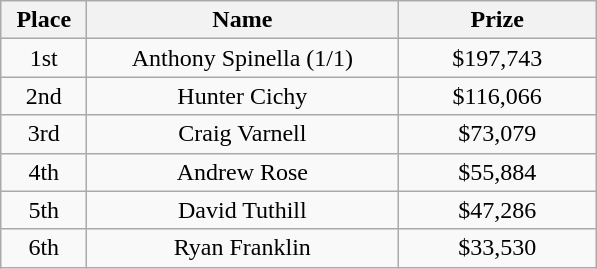<table class="wikitable">
<tr>
<th width="50">Place</th>
<th width="200">Name</th>
<th width="125">Prize</th>
</tr>
<tr>
<td align = "center">1st</td>
<td align = "center">Anthony Spinella (1/1)</td>
<td align = "center">$197,743</td>
</tr>
<tr>
<td align = "center">2nd</td>
<td align = "center">Hunter Cichy</td>
<td align = "center">$116,066</td>
</tr>
<tr>
<td align = "center">3rd</td>
<td align = "center">Craig Varnell</td>
<td align = "center">$73,079</td>
</tr>
<tr>
<td align = "center">4th</td>
<td align = "center">Andrew Rose</td>
<td align = "center">$55,884</td>
</tr>
<tr>
<td align = "center">5th</td>
<td align = "center">David Tuthill</td>
<td align = "center">$47,286</td>
</tr>
<tr>
<td align = "center">6th</td>
<td align = "center">Ryan Franklin</td>
<td align = "center">$33,530</td>
</tr>
</table>
